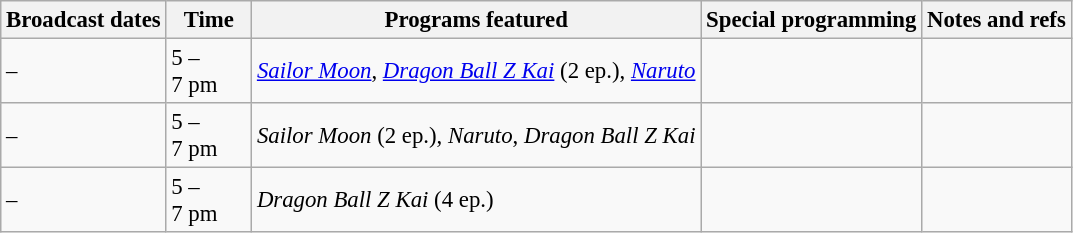<table class="wikitable sortable plainrowheaders" style="font-size:95%">
<tr>
<th>Broadcast dates</th>
<th width=50>Time</th>
<th>Programs featured</th>
<th>Special programming</th>
<th>Notes and refs</th>
</tr>
<tr>
<td>–<br></td>
<td>5 – 7 pm</td>
<td><em><a href='#'>Sailor Moon</a></em>, <em><a href='#'>Dragon Ball Z Kai</a></em> (2 ep.), <em><a href='#'>Naruto</a></em></td>
<td></td>
<td></td>
</tr>
<tr>
<td>–<br></td>
<td>5 – 7 pm</td>
<td><em>Sailor Moon</em> (2 ep.), <em>Naruto</em>, <em>Dragon Ball Z Kai</em></td>
<td></td>
<td></td>
</tr>
<tr>
<td>–<br></td>
<td>5 – 7 pm</td>
<td><em>Dragon Ball Z Kai</em> (4 ep.)</td>
<td></td>
<td></td>
</tr>
</table>
